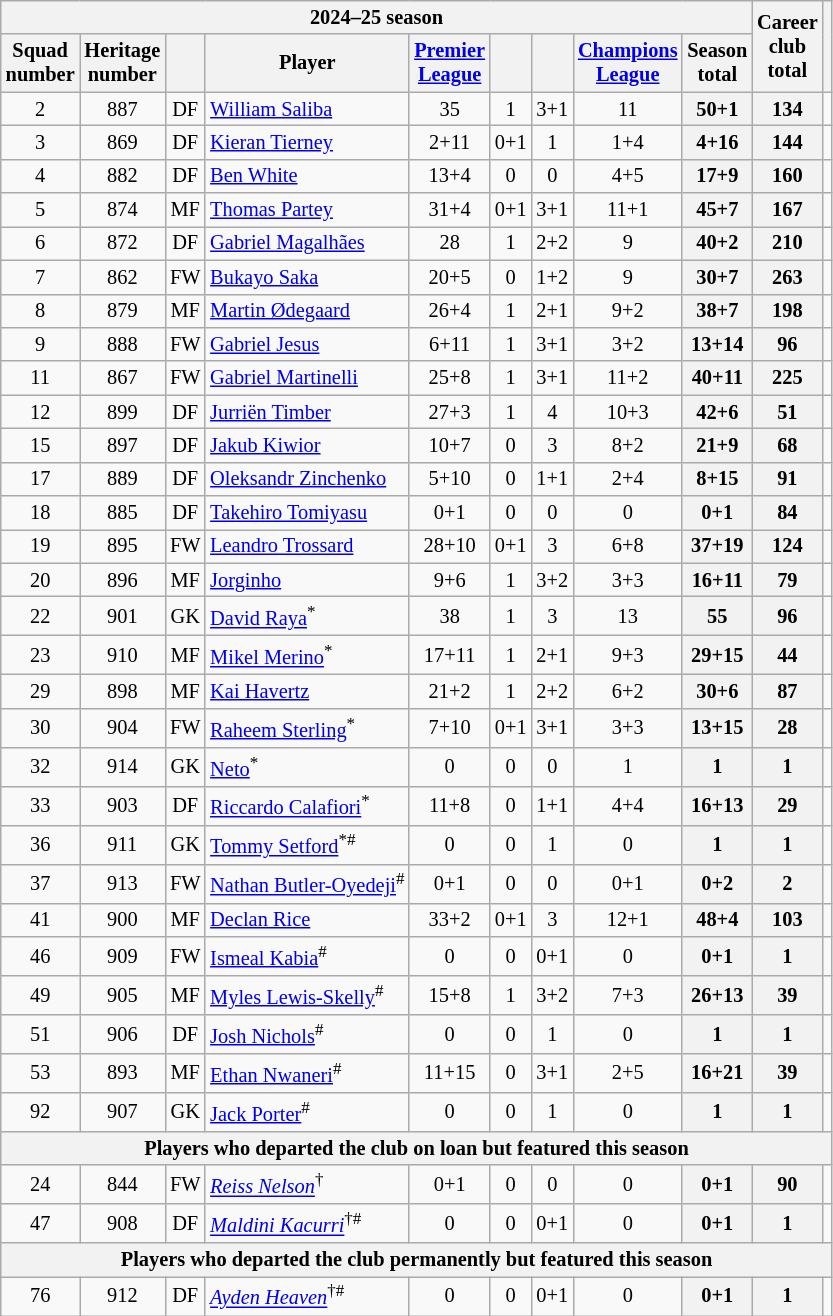<table class="wikitable sortable" style="text-align:center; font-size:85%;">
<tr>
<th colspan="9">2024–25 season</th>
<th rowspan="2">Career<br>club<br>total</th>
<th rowspan="2" class="unsortable"></th>
</tr>
<tr>
<th>Squad<br>number</th>
<th>Heritage<br>number</th>
<th></th>
<th>Player</th>
<th><a href='#'>Premier<br>League</a></th>
<th></th>
<th></th>
<th><a href='#'>Champions<br>League</a></th>
<th>Season<br>total</th>
</tr>
<tr>
<td>2</td>
<td>887</td>
<td>DF</td>
<td style="text-align:left;" data-sort-value="Sali"> <a href='#'>William Saliba</a></td>
<td>35</td>
<td>1</td>
<td>3+1</td>
<td>11</td>
<th>50+1</th>
<th>134</th>
<td></td>
</tr>
<tr>
<td>3</td>
<td>869</td>
<td>DF</td>
<td style="text-align:left;" data-sort-value="Tier"> <a href='#'>Kieran Tierney</a></td>
<td>2+11</td>
<td>0+1</td>
<td>1</td>
<td>1+4</td>
<th>4+16</th>
<th>144</th>
<td></td>
</tr>
<tr>
<td>4</td>
<td>882</td>
<td>DF</td>
<td style="text-align:left;" data-sort-value="Whit"> <a href='#'>Ben White</a></td>
<td>13+4</td>
<td>0</td>
<td>0</td>
<td>4+5</td>
<th>17+9</th>
<th>160</th>
<td></td>
</tr>
<tr>
<td>5</td>
<td>874</td>
<td>MF</td>
<td style="text-align:left;" data-sort-value="Part"> <a href='#'>Thomas Partey</a></td>
<td>31+4</td>
<td>0+1</td>
<td>3+1</td>
<td>11+1</td>
<th>45+7</th>
<th>167</th>
<td></td>
</tr>
<tr>
<td>6</td>
<td>872</td>
<td>DF</td>
<td style="text-align:left;" data-sort-value="Maga"> <a href='#'>Gabriel Magalhães</a></td>
<td>28</td>
<td>1</td>
<td>2+2</td>
<td>9</td>
<th>40+2</th>
<th>210</th>
<td></td>
</tr>
<tr>
<td>7</td>
<td>862</td>
<td>FW</td>
<td style="text-align:left;" data-sort-value="Saka"> <a href='#'>Bukayo Saka</a></td>
<td>20+5</td>
<td>0</td>
<td>1+2</td>
<td>9</td>
<th>30+7</th>
<th>263</th>
<td></td>
</tr>
<tr>
<td>8</td>
<td>879</td>
<td>MF</td>
<td style="text-align:left;" data-sort-value="Odeg"> <a href='#'>Martin Ødegaard</a></td>
<td>26+4</td>
<td>1</td>
<td>2+1</td>
<td>9+2</td>
<th>38+7</th>
<th>198</th>
<td></td>
</tr>
<tr>
<td>9</td>
<td>888</td>
<td>FW</td>
<td style="text-align:left;" data-sort-value="Jesu"> <a href='#'>Gabriel Jesus</a></td>
<td>6+11</td>
<td>1</td>
<td>3+1</td>
<td>3+2</td>
<th>13+14</th>
<th>96</th>
<td></td>
</tr>
<tr>
<td>11</td>
<td>867</td>
<td>FW</td>
<td style="text-align:left;" data-sort-value="Mart"> <a href='#'>Gabriel Martinelli</a></td>
<td>25+8</td>
<td>1</td>
<td>3+1</td>
<td>11+2</td>
<th>40+11</th>
<th>225</th>
<td></td>
</tr>
<tr>
<td>12</td>
<td>899</td>
<td>DF</td>
<td style="text-align:left;" data-sort-value="Timb"> <a href='#'>Jurriën Timber</a></td>
<td>27+3</td>
<td>1</td>
<td>4</td>
<td>10+3</td>
<th>42+6</th>
<th>51</th>
<td></td>
</tr>
<tr>
<td>15</td>
<td>897</td>
<td>DF</td>
<td style="text-align:left;" data-sort-value="Kiwi"> <a href='#'>Jakub Kiwior</a></td>
<td>10+7</td>
<td>0</td>
<td>3</td>
<td>8+2</td>
<th>21+9</th>
<th>68</th>
<td></td>
</tr>
<tr>
<td>17</td>
<td>889</td>
<td>DF</td>
<td style="text-align:left;" data-sort-value="Zinc"> <a href='#'>Oleksandr Zinchenko</a></td>
<td>5+10</td>
<td>0</td>
<td>1+1</td>
<td>2+4</td>
<th>8+15</th>
<th>91</th>
<td></td>
</tr>
<tr>
<td>18</td>
<td>885</td>
<td>DF</td>
<td style="text-align:left;" data-sort-value="Tomi"> <a href='#'>Takehiro Tomiyasu</a></td>
<td>0+1</td>
<td>0</td>
<td>0</td>
<td>0</td>
<th>0+1</th>
<th>84</th>
<td></td>
</tr>
<tr>
<td>19</td>
<td>895</td>
<td>FW</td>
<td style="text-align:left;" data-sort-value="Tros"> <a href='#'>Leandro Trossard</a></td>
<td>28+10</td>
<td>0+1</td>
<td>3</td>
<td>6+8</td>
<th>37+19</th>
<th>124</th>
<td></td>
</tr>
<tr>
<td>20</td>
<td>896</td>
<td>MF</td>
<td style="text-align:left;" data-sort-value="Jorg"> <a href='#'>Jorginho</a></td>
<td>9+6</td>
<td>1</td>
<td>3+2</td>
<td>3+3</td>
<th>16+11</th>
<th>79</th>
<td></td>
</tr>
<tr>
<td>22</td>
<td>901</td>
<td>GK</td>
<td style="text-align:left;" data-sort-value="Raya"> <a href='#'>David Raya</a><sup>*</sup></td>
<td>38</td>
<td>1</td>
<td>3</td>
<td>13</td>
<th>55</th>
<th>96</th>
<td></td>
</tr>
<tr>
<td>23</td>
<td>910</td>
<td>MF</td>
<td style="text-align:left;" data-sort-value="Meri"> <a href='#'>Mikel Merino</a><sup>*</sup></td>
<td>17+11</td>
<td>1</td>
<td>2+1</td>
<td>9+3</td>
<th>29+15</th>
<th>44</th>
<td></td>
</tr>
<tr>
<td>29</td>
<td>898</td>
<td>MF</td>
<td style="text-align:left;" data-sort-value="Have"> <a href='#'>Kai Havertz</a></td>
<td>21+2</td>
<td>1</td>
<td>2+2</td>
<td>6+2</td>
<th>30+6</th>
<th>87</th>
<td></td>
</tr>
<tr>
<td>30</td>
<td>904</td>
<td>FW</td>
<td style="text-align:left;" data-sort-value="Ster"> <a href='#'>Raheem Sterling</a><sup>*</sup></td>
<td>7+10</td>
<td>0+1</td>
<td>3+1</td>
<td>3+3</td>
<th>13+15</th>
<th>28</th>
<td></td>
</tr>
<tr>
<td>32</td>
<td>914</td>
<td>GK</td>
<td style="text-align:left;" data-sort-value="Neto"> <a href='#'>Neto</a><sup>*</sup></td>
<td>0</td>
<td>0</td>
<td>0</td>
<td>1</td>
<th>1</th>
<th>1</th>
<td></td>
</tr>
<tr>
<td>33</td>
<td>903</td>
<td>DF</td>
<td style="text-align:left;" data-sort-value="Cala"> <a href='#'>Riccardo Calafiori</a><sup>*</sup></td>
<td>11+8</td>
<td>0</td>
<td>1+1</td>
<td>4+4</td>
<th>16+13</th>
<th>29</th>
<td></td>
</tr>
<tr>
<td>36</td>
<td>911</td>
<td>GK</td>
<td style="text-align:left;" data-sort-value="Setf"> <a href='#'>Tommy Setford</a><sup>*#</sup></td>
<td>0</td>
<td>0</td>
<td>1</td>
<td>0</td>
<th>1</th>
<th>1</th>
<td></td>
</tr>
<tr>
<td>37</td>
<td>913</td>
<td>FW</td>
<td style="text-align:left;" data-sort-value="Butl"> <a href='#'>Nathan Butler-Oyedeji</a><sup>#</sup></td>
<td>0+1</td>
<td>0</td>
<td>0</td>
<td>0+1</td>
<th>0+2</th>
<th>2</th>
<td></td>
</tr>
<tr>
<td>41</td>
<td>900</td>
<td>MF</td>
<td style="text-align:left;" data-sort-value="Rice"> <a href='#'>Declan Rice</a></td>
<td>33+2</td>
<td>0+1</td>
<td>3</td>
<td>12+1</td>
<th>48+4</th>
<th>103</th>
<td></td>
</tr>
<tr>
<td>46</td>
<td>909</td>
<td>FW</td>
<td style="text-align:left;" data-sort-value="Kabi"> <a href='#'>Ismeal Kabia</a><sup>#</sup></td>
<td>0</td>
<td>0</td>
<td>0+1</td>
<td>0</td>
<th>0+1</th>
<th>1</th>
<td></td>
</tr>
<tr>
<td>49</td>
<td>905</td>
<td>MF</td>
<td style="text-align:left;" data-sort-value="Lewi"> <a href='#'>Myles Lewis-Skelly</a><sup>#</sup></td>
<td>15+8</td>
<td>1</td>
<td>3+2</td>
<td>7+3</td>
<th>26+13</th>
<th>39</th>
<td></td>
</tr>
<tr>
<td>51</td>
<td>906</td>
<td>DF</td>
<td style="text-align:left;" data-sort-value="Nich"> <a href='#'>Josh Nichols</a><sup>#</sup></td>
<td>0</td>
<td>0</td>
<td>1</td>
<td>0</td>
<th>1</th>
<th>1</th>
<td></td>
</tr>
<tr>
<td>53</td>
<td>893</td>
<td>MF</td>
<td style="text-align:left;" data-sort-value="Nwan"> <a href='#'>Ethan Nwaneri</a><sup>#</sup></td>
<td>11+15</td>
<td>0</td>
<td>3+1</td>
<td>2+5</td>
<th>16+21</th>
<th>39</th>
<td></td>
</tr>
<tr>
<td>92</td>
<td>907</td>
<td>GK</td>
<td style="text-align:left;" data-sort-value="Port"> <a href='#'>Jack Porter</a><sup>#</sup></td>
<td>0</td>
<td>0</td>
<td>1</td>
<td>0</td>
<th>1</th>
<th>1</th>
<td></td>
</tr>
<tr>
<th colspan="12">Players who departed the club on loan but featured this season</th>
</tr>
<tr>
<td>24</td>
<td>844</td>
<td>FW</td>
<td style="text-align:left;" data-sort-value="Nels"> <em><a href='#'>Reiss Nelson</a></em><sup>†</sup></td>
<td>0+1</td>
<td>0</td>
<td>0</td>
<td>0</td>
<th>0+1</th>
<th>90</th>
<td></td>
</tr>
<tr>
<td>47</td>
<td>908</td>
<td>DF</td>
<td style="text-align:left;" data-sort-value="Kacu"> <em><a href='#'>Maldini Kacurri</a></em><sup>†#</sup></td>
<td>0</td>
<td>0</td>
<td>0+1</td>
<td>0</td>
<th>0+1</th>
<th>1</th>
<td></td>
</tr>
<tr>
<th colspan="12">Players who departed the club permanently but featured this season</th>
</tr>
<tr>
<td>76</td>
<td>912</td>
<td>DF</td>
<td style="text-align:left;" data-sort-value="Heav"> <em><a href='#'>Ayden Heaven</a></em><sup>†#</sup></td>
<td>0</td>
<td>0</td>
<td>0+1</td>
<td>0</td>
<th>0+1</th>
<th>1</th>
<td></td>
</tr>
</table>
